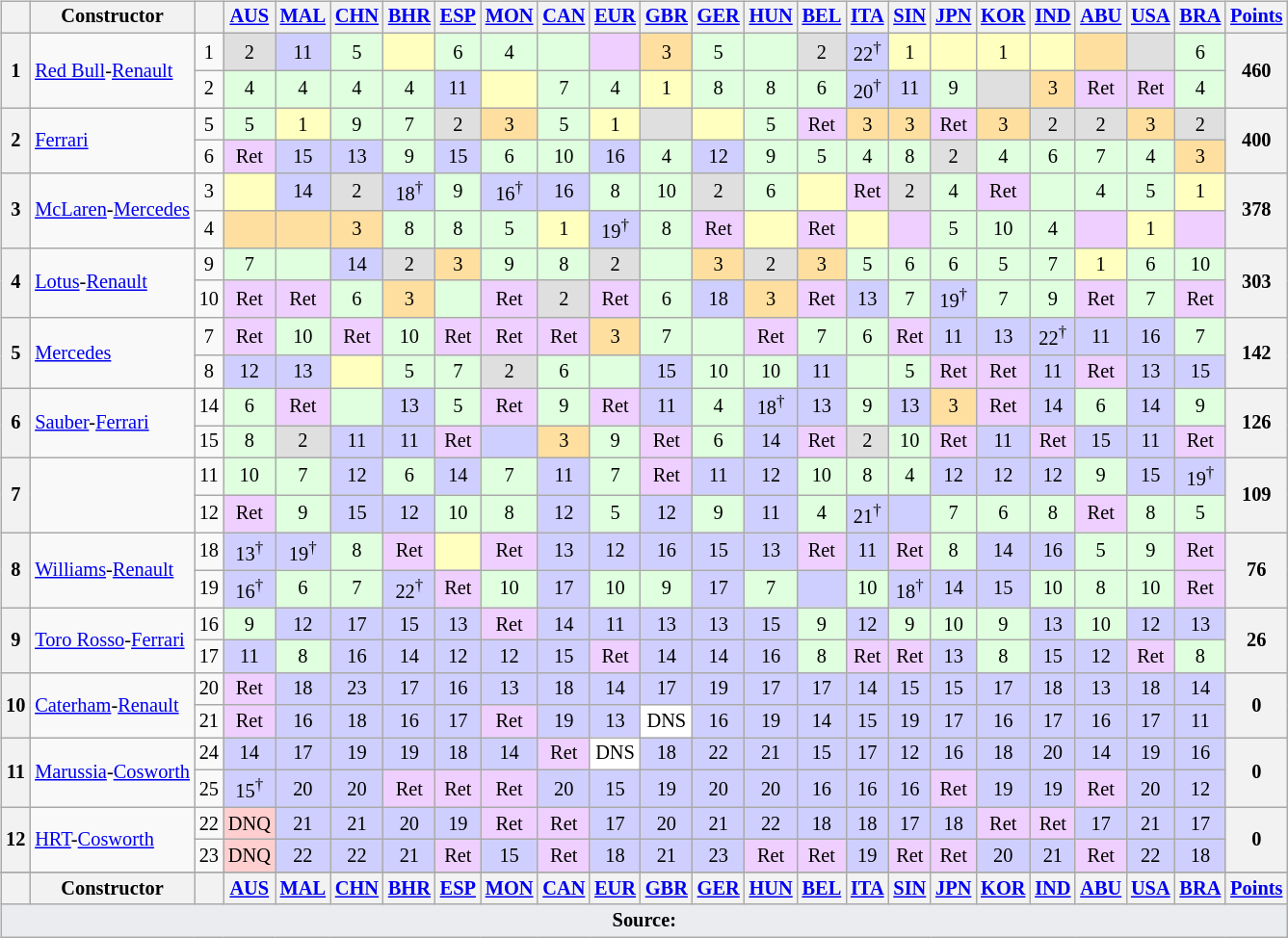<table>
<tr>
<td valign="top"><br><table class="wikitable" style="font-size: 85%; text-align:center;">
<tr valign="top">
<th scope="col" valign="middle"></th>
<th scope="col" valign="middle">Constructor</th>
<th scope="col" valign="middle"></th>
<th scope="col"><a href='#'>AUS</a><br></th>
<th scope="col"><a href='#'>MAL</a><br></th>
<th scope="col"><a href='#'>CHN</a><br></th>
<th scope="col"><a href='#'>BHR</a><br></th>
<th scope="col"><a href='#'>ESP</a><br></th>
<th scope="col"><a href='#'>MON</a><br></th>
<th scope="col"><a href='#'>CAN</a><br></th>
<th scope="col"><a href='#'>EUR</a><br></th>
<th scope="col"><a href='#'>GBR</a><br></th>
<th scope="col"><a href='#'>GER</a><br></th>
<th scope="col"><a href='#'>HUN</a><br></th>
<th scope="col"><a href='#'>BEL</a><br></th>
<th scope="col"><a href='#'>ITA</a><br></th>
<th scope="col"><a href='#'>SIN</a><br></th>
<th scope="col"><a href='#'>JPN</a><br></th>
<th scope="col"><a href='#'>KOR</a><br></th>
<th scope="col"><a href='#'>IND</a><br></th>
<th scope="col"><a href='#'>ABU</a><br></th>
<th scope="col"><a href='#'>USA</a><br></th>
<th scope="col"><a href='#'>BRA</a><br></th>
<th scope="col" valign="middle"><a href='#'>Points</a></th>
</tr>
<tr>
<th scope="row" rowspan="2" align="left">1</th>
<td rowspan="2" align="left"> <a href='#'>Red Bull</a>-<a href='#'>Renault</a></td>
<td>1</td>
<td style="background:#dfdfdf;">2</td>
<td style="background:#cfcfff;">11</td>
<td style="background:#dfffdf;">5</td>
<td style="background:#ffffbf;"></td>
<td style="background:#dfffdf;">6</td>
<td style="background:#dfffdf;">4</td>
<td style="background:#dfffdf;"></td>
<td style="background:#efcfff;"></td>
<td style="background:#ffdf9f;">3</td>
<td style="background:#dfffdf;">5</td>
<td style="background:#dfffdf;"></td>
<td style="background:#dfdfdf;">2</td>
<td style="background:#cfcfff;">22<sup>†</sup></td>
<td style="background:#ffffbf;">1</td>
<td style="background:#ffffbf;"></td>
<td style="background:#ffffbf;">1</td>
<td style="background:#ffffbf;"></td>
<td style="background:#ffdf9f;"></td>
<td style="background:#dfdfdf;"></td>
<td style="background:#dfffdf;">6</td>
<th rowspan="2" align="right">460</th>
</tr>
<tr>
<td>2</td>
<td style="background:#dfffdf;">4</td>
<td style="background:#dfffdf;">4</td>
<td style="background:#dfffdf;">4</td>
<td style="background:#dfffdf;">4</td>
<td style="background:#cfcfff;">11</td>
<td style="background:#ffffbf;"></td>
<td style="background:#dfffdf;">7</td>
<td style="background:#dfffdf;">4</td>
<td style="background:#ffffbf;">1</td>
<td style="background:#dfffdf;">8</td>
<td style="background:#dfffdf;">8</td>
<td style="background:#dfffdf;">6</td>
<td style="background:#cfcfff;">20<sup>†</sup></td>
<td style="background:#cfcfff;">11</td>
<td style="background:#dfffdf;">9</td>
<td style="background:#dfdfdf;"></td>
<td style="background:#ffdf9f;">3</td>
<td style="background:#efcfff;">Ret</td>
<td style="background:#efcfff;">Ret</td>
<td style="background:#dfffdf;">4</td>
</tr>
<tr>
<th scope="row" rowspan="2" align="left">2</th>
<td rowspan="2" align="left"> <a href='#'>Ferrari</a></td>
<td>5</td>
<td style="background:#dfffdf;">5</td>
<td style="background:#ffffbf;">1</td>
<td style="background:#dfffdf;">9</td>
<td style="background:#dfffdf;">7</td>
<td style="background:#dfdfdf;">2</td>
<td style="background:#ffdf9f;">3</td>
<td style="background:#dfffdf;">5</td>
<td style="background:#ffffbf;">1</td>
<td style="background:#dfdfdf;"></td>
<td style="background:#ffffbf;"></td>
<td style="background:#dfffdf;">5</td>
<td style="background:#efcfff;">Ret</td>
<td style="background:#ffdf9f;">3</td>
<td style="background:#ffdf9f;">3</td>
<td style="background:#efcfff;">Ret</td>
<td style="background:#ffdf9f;">3</td>
<td style="background:#dfdfdf;">2</td>
<td style="background:#dfdfdf;">2</td>
<td style="background:#ffdf9f;">3</td>
<td style="background:#dfdfdf;">2</td>
<th rowspan="2" align="right">400</th>
</tr>
<tr>
<td>6</td>
<td style="background:#efcfff;">Ret</td>
<td style="background:#cfcfff;">15</td>
<td style="background:#cfcfff;">13</td>
<td style="background:#dfffdf;">9</td>
<td style="background:#cfcfff;">15</td>
<td style="background:#dfffdf;">6</td>
<td style="background:#dfffdf;">10</td>
<td style="background:#cfcfff;">16</td>
<td style="background:#dfffdf;">4</td>
<td style="background:#cfcfff;">12</td>
<td style="background:#dfffdf;">9</td>
<td style="background:#dfffdf;">5</td>
<td style="background:#dfffdf;">4</td>
<td style="background:#dfffdf;">8</td>
<td style="background:#dfdfdf;">2</td>
<td style="background:#dfffdf;">4</td>
<td style="background:#dfffdf;">6</td>
<td style="background:#dfffdf;">7</td>
<td style="background:#dfffdf;">4</td>
<td style="background:#ffdf9f;">3</td>
</tr>
<tr>
<th scope="row" rowspan="2" align="left">3</th>
<td rowspan="2" align="left"> <a href='#'>McLaren</a>-<a href='#'>Mercedes</a></td>
<td>3</td>
<td style="background:#ffffbf;"></td>
<td style="background:#cfcfff;">14</td>
<td style="background:#dfdfdf;">2</td>
<td style="background:#cfcfff;">18<sup>†</sup></td>
<td style="background:#dfffdf;">9</td>
<td style="background:#cfcfff;">16<sup>†</sup></td>
<td style="background:#cfcfff;">16</td>
<td style="background:#dfffdf;">8</td>
<td style="background:#dfffdf;">10</td>
<td style="background:#dfdfdf;">2</td>
<td style="background:#dfffdf;">6</td>
<td style="background:#ffffbf;"></td>
<td style="background:#efcfff;">Ret</td>
<td style="background:#dfdfdf;">2</td>
<td style="background:#dfffdf;">4</td>
<td style="background:#efcfff;">Ret</td>
<td style="background:#dfffdf;"></td>
<td style="background:#dfffdf;">4</td>
<td style="background:#dfffdf;">5</td>
<td style="background:#ffffbf;">1</td>
<th rowspan="2" align="right">378</th>
</tr>
<tr>
<td>4</td>
<td style="background:#ffdf9f;"></td>
<td style="background:#ffdf9f;"></td>
<td style="background:#ffdf9f;">3</td>
<td style="background:#dfffdf;">8</td>
<td style="background:#dfffdf;">8</td>
<td style="background:#dfffdf;">5</td>
<td style="background:#ffffbf;">1</td>
<td style="background:#cfcfff;">19<sup>†</sup></td>
<td style="background:#dfffdf;">8</td>
<td style="background:#efcfff;">Ret</td>
<td style="background:#ffffbf;"></td>
<td style="background:#efcfff;">Ret</td>
<td style="background:#ffffbf;"></td>
<td style="background:#efcfff;"></td>
<td style="background:#dfffdf;">5</td>
<td style="background:#dfffdf;">10</td>
<td style="background:#dfffdf;">4</td>
<td style="background:#efcfff;"></td>
<td style="background:#ffffbf;">1</td>
<td style="background:#efcfff;"></td>
</tr>
<tr>
<th scope="row" rowspan="2" align="left">4</th>
<td rowspan="2" align="left"> <a href='#'>Lotus</a>-<a href='#'>Renault</a></td>
<td>9</td>
<td style="background:#dfffdf;">7</td>
<td style="background:#dfffdf;"></td>
<td style="background:#cfcfff;">14</td>
<td style="background:#dfdfdf;">2</td>
<td style="background:#ffdf9f;">3</td>
<td style="background:#dfffdf;">9</td>
<td style="background:#dfffdf;">8</td>
<td style="background:#dfdfdf;">2</td>
<td style="background:#dfffdf;"></td>
<td style="background:#ffdf9f;">3</td>
<td style="background:#dfdfdf;">2</td>
<td style="background:#ffdf9f;">3</td>
<td style="background:#dfffdf;">5</td>
<td style="background:#dfffdf;">6</td>
<td style="background:#dfffdf;">6</td>
<td style="background:#dfffdf;">5</td>
<td style="background:#dfffdf;">7</td>
<td style="background:#ffffbf;">1</td>
<td style="background:#dfffdf;">6</td>
<td style="background:#dfffdf;">10</td>
<th rowspan="2" align="right">303</th>
</tr>
<tr>
<td>10</td>
<td style="background:#efcfff;">Ret</td>
<td style="background:#efcfff;">Ret</td>
<td style="background:#dfffdf;">6</td>
<td style="background:#ffdf9f;">3</td>
<td style="background:#dfffdf;"></td>
<td style="background:#efcfff;">Ret</td>
<td style="background:#dfdfdf;">2</td>
<td style="background:#efcfff;">Ret</td>
<td style="background:#dfffdf;">6</td>
<td style="background:#cfcfff;">18</td>
<td style="background:#ffdf9f;">3</td>
<td style="background:#efcfff;">Ret</td>
<td style="background:#cfcfff;">13</td>
<td style="background:#dfffdf;">7</td>
<td style="background:#cfcfff;">19<sup>†</sup></td>
<td style="background:#dfffdf;">7</td>
<td style="background:#dfffdf;">9</td>
<td style="background:#efcfff;">Ret</td>
<td style="background:#dfffdf;">7</td>
<td style="background:#efcfff;">Ret</td>
</tr>
<tr>
<th scope="row" rowspan="2" align="left">5</th>
<td rowspan="2" align="left"> <a href='#'>Mercedes</a></td>
<td>7</td>
<td style="background:#efcfff;">Ret</td>
<td style="background:#dfffdf;">10</td>
<td style="background:#efcfff;">Ret</td>
<td style="background:#dfffdf;">10</td>
<td style="background:#efcfff;">Ret</td>
<td style="background:#efcfff;">Ret</td>
<td style="background:#efcfff;">Ret</td>
<td style="background:#ffdf9f;">3</td>
<td style="background:#dfffdf;">7</td>
<td style="background:#dfffdf;"></td>
<td style="background:#efcfff;">Ret</td>
<td style="background:#dfffdf;">7</td>
<td style="background:#dfffdf;">6</td>
<td style="background:#efcfff;">Ret</td>
<td style="background:#cfcfff;">11</td>
<td style="background:#cfcfff;">13</td>
<td style="background:#cfcfff;">22<sup>†</sup></td>
<td style="background:#cfcfff;">11</td>
<td style="background:#cfcfff;">16</td>
<td style="background:#dfffdf;">7</td>
<th rowspan="2" align="right">142</th>
</tr>
<tr>
<td>8</td>
<td style="background:#cfcfff;">12</td>
<td style="background:#cfcfff;">13</td>
<td style="background:#ffffbf;"></td>
<td style="background:#dfffdf;">5</td>
<td style="background:#dfffdf;">7</td>
<td style="background:#dfdfdf;">2</td>
<td style="background:#dfffdf;">6</td>
<td style="background:#dfffdf;"></td>
<td style="background:#cfcfff;">15</td>
<td style="background:#dfffdf;">10</td>
<td style="background:#dfffdf;">10</td>
<td style="background:#cfcfff;">11</td>
<td style="background:#dfffdf;"></td>
<td style="background:#dfffdf;">5</td>
<td style="background:#efcfff;">Ret</td>
<td style="background:#efcfff;">Ret</td>
<td style="background:#cfcfff;">11</td>
<td style="background:#efcfff;">Ret</td>
<td style="background:#cfcfff;">13</td>
<td style="background:#cfcfff;">15</td>
</tr>
<tr>
<th scope="row" rowspan="2" align="left">6</th>
<td rowspan="2" align="left"> <a href='#'>Sauber</a>-<a href='#'>Ferrari</a></td>
<td>14</td>
<td style="background:#dfffdf;">6</td>
<td style="background:#efcfff;">Ret</td>
<td style="background:#dfffdf;"></td>
<td style="background:#cfcfff;">13</td>
<td style="background:#dfffdf;">5</td>
<td style="background:#efcfff;">Ret</td>
<td style="background:#dfffdf;">9</td>
<td style="background:#efcfff;">Ret</td>
<td style="background:#cfcfff;">11</td>
<td style="background:#dfffdf;">4</td>
<td style="background:#cfcfff;">18<sup>†</sup></td>
<td style="background:#cfcfff;">13</td>
<td style="background:#dfffdf;">9</td>
<td style="background:#cfcfff;">13</td>
<td style="background:#ffdf9f;">3</td>
<td style="background:#efcfff;">Ret</td>
<td style="background:#cfcfff;">14</td>
<td style="background:#dfffdf;">6</td>
<td style="background:#cfcfff;">14</td>
<td style="background:#dfffdf;">9</td>
<th rowspan="2" align="right">126</th>
</tr>
<tr>
<td>15</td>
<td style="background:#dfffdf;">8</td>
<td style="background:#dfdfdf;">2</td>
<td style="background:#cfcfff;">11</td>
<td style="background:#cfcfff;">11</td>
<td style="background:#efcfff;">Ret</td>
<td style="background:#cfcfff;"></td>
<td style="background:#ffdf9f;">3</td>
<td style="background:#dfffdf;">9</td>
<td style="background:#efcfff;">Ret</td>
<td style="background:#dfffdf;">6</td>
<td style="background:#cfcfff;">14</td>
<td style="background:#efcfff;">Ret</td>
<td style="background:#dfdfdf;">2</td>
<td style="background:#dfffdf;">10</td>
<td style="background:#efcfff;">Ret</td>
<td style="background:#cfcfff;">11</td>
<td style="background:#efcfff;">Ret</td>
<td style="background:#cfcfff;">15</td>
<td style="background:#cfcfff;">11</td>
<td style="background:#efcfff;">Ret</td>
</tr>
<tr>
<th scope="row" rowspan="2" align="left">7</th>
<td rowspan="2" align="left"></td>
<td>11</td>
<td style="background:#dfffdf;">10</td>
<td style="background:#dfffdf;">7</td>
<td style="background:#cfcfff;">12</td>
<td style="background:#dfffdf;">6</td>
<td style="background:#cfcfff;">14</td>
<td style="background:#dfffdf;">7</td>
<td style="background:#cfcfff;">11</td>
<td style="background:#dfffdf;">7</td>
<td style="background:#efcfff;">Ret</td>
<td style="background:#cfcfff;">11</td>
<td style="background:#cfcfff;">12</td>
<td style="background:#dfffdf;">10</td>
<td style="background:#dfffdf;">8</td>
<td style="background:#dfffdf;">4</td>
<td style="background:#cfcfff;">12</td>
<td style="background:#cfcfff;">12</td>
<td style="background:#cfcfff;">12</td>
<td style="background:#dfffdf;">9</td>
<td style="background:#cfcfff;">15</td>
<td style="background:#cfcfff;">19<sup>†</sup></td>
<th rowspan="2" align="right">109</th>
</tr>
<tr>
<td>12</td>
<td style="background:#efcfff;">Ret</td>
<td style="background:#dfffdf;">9</td>
<td style="background:#cfcfff;">15</td>
<td style="background:#cfcfff;">12</td>
<td style="background:#dfffdf;">10</td>
<td style="background:#dfffdf;">8</td>
<td style="background:#cfcfff;">12</td>
<td style="background:#dfffdf;">5</td>
<td style="background:#cfcfff;">12</td>
<td style="background:#dfffdf;">9</td>
<td style="background:#cfcfff;">11</td>
<td style="background:#dfffdf;">4</td>
<td style="background:#cfcfff;">21<sup>†</sup></td>
<td style="background:#cfcfff;"></td>
<td style="background:#dfffdf;">7</td>
<td style="background:#dfffdf;">6</td>
<td style="background:#dfffdf;">8</td>
<td style="background:#efcfff;">Ret</td>
<td style="background:#dfffdf;">8</td>
<td style="background:#dfffdf;">5</td>
</tr>
<tr>
<th scope="row" rowspan="2" align="left">8</th>
<td rowspan="2" align="left"> <a href='#'>Williams</a>-<a href='#'>Renault</a></td>
<td>18</td>
<td style="background:#cfcfff;">13<sup>†</sup></td>
<td style="background:#cfcfff;">19<sup>†</sup></td>
<td style="background:#dfffdf;">8</td>
<td style="background:#efcfff;">Ret</td>
<td style="background:#ffffbf;"></td>
<td style="background:#efcfff;">Ret</td>
<td style="background:#cfcfff;">13</td>
<td style="background:#cfcfff;">12</td>
<td style="background:#cfcfff;">16</td>
<td style="background:#cfcfff;">15</td>
<td style="background:#cfcfff;">13</td>
<td style="background:#efcfff;">Ret</td>
<td style="background:#cfcfff;">11</td>
<td style="background:#efcfff;">Ret</td>
<td style="background:#dfffdf;">8</td>
<td style="background:#cfcfff;">14</td>
<td style="background:#cfcfff;">16</td>
<td style="background:#dfffdf;">5</td>
<td style="background:#dfffdf;">9</td>
<td style="background:#efcfff;">Ret</td>
<th rowspan="2" align="right">76</th>
</tr>
<tr>
<td>19</td>
<td style="background:#cfcfff;">16<sup>†</sup></td>
<td style="background:#dfffdf;">6</td>
<td style="background:#dfffdf;">7</td>
<td style="background:#cfcfff;">22<sup>†</sup></td>
<td style="background:#efcfff;">Ret</td>
<td style="background:#dfffdf;">10</td>
<td style="background:#cfcfff;">17</td>
<td style="background:#dfffdf;">10</td>
<td style="background:#dfffdf;">9</td>
<td style="background:#cfcfff;">17</td>
<td style="background:#dfffdf;">7</td>
<td style="background:#cfcfff;"></td>
<td style="background:#dfffdf;">10</td>
<td style="background:#cfcfff;">18<sup>†</sup></td>
<td style="background:#cfcfff;">14</td>
<td style="background:#cfcfff;">15</td>
<td style="background:#dfffdf;">10</td>
<td style="background:#dfffdf;">8</td>
<td style="background:#dfffdf;">10</td>
<td style="background:#efcfff;">Ret</td>
</tr>
<tr>
<th scope="row" rowspan="2" align="left">9</th>
<td rowspan="2" align="left"> <a href='#'>Toro Rosso</a>-<a href='#'>Ferrari</a></td>
<td>16</td>
<td style="background:#dfffdf;">9</td>
<td style="background:#cfcfff;">12</td>
<td style="background:#cfcfff;">17</td>
<td style="background:#cfcfff;">15</td>
<td style="background:#cfcfff;">13</td>
<td style="background:#efcfff;">Ret</td>
<td style="background:#cfcfff;">14</td>
<td style="background:#cfcfff;">11</td>
<td style="background:#cfcfff;">13</td>
<td style="background:#cfcfff;">13</td>
<td style="background:#cfcfff;">15</td>
<td style="background:#dfffdf;">9</td>
<td style="background:#cfcfff;">12</td>
<td style="background:#dfffdf;">9</td>
<td style="background:#dfffdf;">10</td>
<td style="background:#dfffdf;">9</td>
<td style="background:#cfcfff;">13</td>
<td style="background:#dfffdf;">10</td>
<td style="background:#cfcfff;">12</td>
<td style="background:#cfcfff;">13</td>
<th rowspan="2" align="right">26</th>
</tr>
<tr>
<td>17</td>
<td style="background:#cfcfff;">11</td>
<td style="background:#dfffdf;">8</td>
<td style="background:#cfcfff;">16</td>
<td style="background:#cfcfff;">14</td>
<td style="background:#cfcfff;">12</td>
<td style="background:#cfcfff;">12</td>
<td style="background:#cfcfff;">15</td>
<td style="background:#efcfff;">Ret</td>
<td style="background:#cfcfff;">14</td>
<td style="background:#cfcfff;">14</td>
<td style="background:#cfcfff;">16</td>
<td style="background:#dfffdf;">8</td>
<td style="background:#efcfff;">Ret</td>
<td style="background:#efcfff;">Ret</td>
<td style="background:#cfcfff;">13</td>
<td style="background:#dfffdf;">8</td>
<td style="background:#cfcfff;">15</td>
<td style="background:#cfcfff;">12</td>
<td style="background:#efcfff;">Ret</td>
<td style="background:#dfffdf;">8</td>
</tr>
<tr>
<th scope="row" rowspan="2" align="left">10</th>
<td rowspan="2" align="left"> <a href='#'>Caterham</a>-<a href='#'>Renault</a></td>
<td>20</td>
<td style="background:#efcfff;">Ret</td>
<td style="background:#cfcfff;">18</td>
<td style="background:#cfcfff;">23</td>
<td style="background:#cfcfff;">17</td>
<td style="background:#cfcfff;">16</td>
<td style="background:#cfcfff;">13</td>
<td style="background:#cfcfff;">18</td>
<td style="background:#cfcfff;">14</td>
<td style="background:#cfcfff;">17</td>
<td style="background:#cfcfff;">19</td>
<td style="background:#cfcfff;">17</td>
<td style="background:#cfcfff;">17</td>
<td style="background:#cfcfff;">14</td>
<td style="background:#cfcfff;">15</td>
<td style="background:#cfcfff;">15</td>
<td style="background:#cfcfff;">17</td>
<td style="background:#cfcfff;">18</td>
<td style="background:#cfcfff;">13</td>
<td style="background:#cfcfff;">18</td>
<td style="background:#cfcfff;">14</td>
<th rowspan="2" align="right">0</th>
</tr>
<tr>
<td>21</td>
<td style="background:#efcfff;">Ret</td>
<td style="background:#cfcfff;">16</td>
<td style="background:#cfcfff;">18</td>
<td style="background:#cfcfff;">16</td>
<td style="background:#cfcfff;">17</td>
<td style="background:#efcfff;">Ret</td>
<td style="background:#cfcfff;">19</td>
<td style="background:#cfcfff;">13</td>
<td style="background:#ffffff;">DNS</td>
<td style="background:#cfcfff;">16</td>
<td style="background:#cfcfff;">19</td>
<td style="background:#cfcfff;">14</td>
<td style="background:#cfcfff;">15</td>
<td style="background:#cfcfff;">19</td>
<td style="background:#cfcfff;">17</td>
<td style="background:#cfcfff;">16</td>
<td style="background:#cfcfff;">17</td>
<td style="background:#cfcfff;">16</td>
<td style="background:#cfcfff;">17</td>
<td style="background:#cfcfff;">11</td>
</tr>
<tr>
<th scope="row" rowspan="2" align="left">11</th>
<td rowspan="2" align="left"> <a href='#'>Marussia</a>-<a href='#'>Cosworth</a></td>
<td>24</td>
<td style="background:#cfcfff;">14</td>
<td style="background:#cfcfff;">17</td>
<td style="background:#cfcfff;">19</td>
<td style="background:#cfcfff;">19</td>
<td style="background:#cfcfff;">18</td>
<td style="background:#cfcfff;">14</td>
<td style="background:#efcfff;">Ret</td>
<td style="background:#ffffff;">DNS</td>
<td style="background:#cfcfff;">18</td>
<td style="background:#cfcfff;">22</td>
<td style="background:#cfcfff;">21</td>
<td style="background:#cfcfff;">15</td>
<td style="background:#cfcfff;">17</td>
<td style="background:#cfcfff;">12</td>
<td style="background:#cfcfff;">16</td>
<td style="background:#cfcfff;">18</td>
<td style="background:#cfcfff;">20</td>
<td style="background:#cfcfff;">14</td>
<td style="background:#cfcfff;">19</td>
<td style="background:#cfcfff;">16</td>
<th rowspan="2" align="right">0</th>
</tr>
<tr>
<td>25</td>
<td style="background:#cfcfff;">15<sup>†</sup></td>
<td style="background:#cfcfff;">20</td>
<td style="background:#cfcfff;">20</td>
<td style="background:#efcfff;">Ret</td>
<td style="background:#efcfff;">Ret</td>
<td style="background:#efcfff;">Ret</td>
<td style="background:#cfcfff;">20</td>
<td style="background:#cfcfff;">15</td>
<td style="background:#cfcfff;">19</td>
<td style="background:#cfcfff;">20</td>
<td style="background:#cfcfff;">20</td>
<td style="background:#cfcfff;">16</td>
<td style="background:#cfcfff;">16</td>
<td style="background:#cfcfff;">16</td>
<td style="background:#efcfff;">Ret</td>
<td style="background:#cfcfff;">19</td>
<td style="background:#cfcfff;">19</td>
<td style="background:#efcfff;">Ret</td>
<td style="background:#cfcfff;">20</td>
<td style="background:#cfcfff;">12</td>
</tr>
<tr>
<th scope="row" rowspan="2" align="left">12</th>
<td rowspan="2" align="left"> <a href='#'>HRT</a>-<a href='#'>Cosworth</a></td>
<td>22</td>
<td style="background:#FFCFCF;">DNQ</td>
<td style="background:#cfcfff;">21</td>
<td style="background:#cfcfff;">21</td>
<td style="background:#cfcfff;">20</td>
<td style="background:#cfcfff;">19</td>
<td style="background:#efcfff;">Ret</td>
<td style="background:#efcfff;">Ret</td>
<td style="background:#cfcfff;">17</td>
<td style="background:#cfcfff;">20</td>
<td style="background:#cfcfff;">21</td>
<td style="background:#cfcfff;">22</td>
<td style="background:#cfcfff;">18</td>
<td style="background:#cfcfff;">18</td>
<td style="background:#cfcfff;">17</td>
<td style="background:#cfcfff;">18</td>
<td style="background:#efcfff;">Ret</td>
<td style="background:#efcfff;">Ret</td>
<td style="background:#cfcfff;">17</td>
<td style="background:#cfcfff;">21</td>
<td style="background:#cfcfff;">17</td>
<th rowspan="2" align="right">0</th>
</tr>
<tr>
<td>23</td>
<td style="background:#FFCFCF;">DNQ</td>
<td style="background:#cfcfff;">22</td>
<td style="background:#cfcfff;">22</td>
<td style="background:#cfcfff;">21</td>
<td style="background:#efcfff;">Ret</td>
<td style="background:#cfcfff;">15</td>
<td style="background:#efcfff;">Ret</td>
<td style="background:#cfcfff;">18</td>
<td style="background:#cfcfff;">21</td>
<td style="background:#cfcfff;">23</td>
<td style="background:#efcfff;">Ret</td>
<td style="background:#efcfff;">Ret</td>
<td style="background:#cfcfff;">19</td>
<td style="background:#efcfff;">Ret</td>
<td style="background:#efcfff;">Ret</td>
<td style="background:#cfcfff;">20</td>
<td style="background:#cfcfff;">21</td>
<td style="background:#efcfff;">Ret</td>
<td style="background:#cfcfff;">22</td>
<td style="background:#cfcfff;">18</td>
</tr>
<tr valign="top">
</tr>
<tr>
<th scope="col" valign="middle"></th>
<th scope="col" valign="middle">Constructor</th>
<th scope="col" valign="middle"></th>
<th scope="col"><a href='#'>AUS</a><br></th>
<th scope="col"><a href='#'>MAL</a><br></th>
<th scope="col"><a href='#'>CHN</a><br></th>
<th scope="col"><a href='#'>BHR</a><br></th>
<th scope="col"><a href='#'>ESP</a><br></th>
<th scope="col"><a href='#'>MON</a><br></th>
<th scope="col"><a href='#'>CAN</a><br></th>
<th scope="col"><a href='#'>EUR</a><br></th>
<th scope="col"><a href='#'>GBR</a><br></th>
<th scope="col"><a href='#'>GER</a><br></th>
<th scope="col"><a href='#'>HUN</a><br></th>
<th scope="col"><a href='#'>BEL</a><br></th>
<th scope="col"><a href='#'>ITA</a><br></th>
<th scope="col"><a href='#'>SIN</a><br></th>
<th scope="col"><a href='#'>JPN</a><br></th>
<th scope="col"><a href='#'>KOR</a><br></th>
<th scope="col"><a href='#'>IND</a><br></th>
<th scope="col"><a href='#'>ABU</a><br></th>
<th scope="col"><a href='#'>USA</a><br></th>
<th scope="col"><a href='#'>BRA</a><br></th>
<th scope="col" valign="middle"><a href='#'>Points</a></th>
</tr>
<tr>
<td colspan=25 style="background-color:#EAECF0;text-align:center"><strong>Source:</strong></td>
</tr>
</table>
</td>
<td valign="top"><br>
<br></td>
</tr>
</table>
